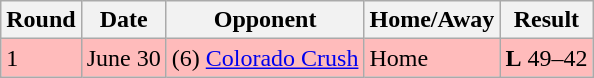<table class="wikitable">
<tr>
<th>Round</th>
<th>Date</th>
<th>Opponent</th>
<th>Home/Away</th>
<th>Result</th>
</tr>
<tr bgcolor="ffbbbb">
<td>1</td>
<td>June 30</td>
<td>(6) <a href='#'>Colorado Crush</a></td>
<td>Home</td>
<td><strong>L</strong> 49–42</td>
</tr>
</table>
